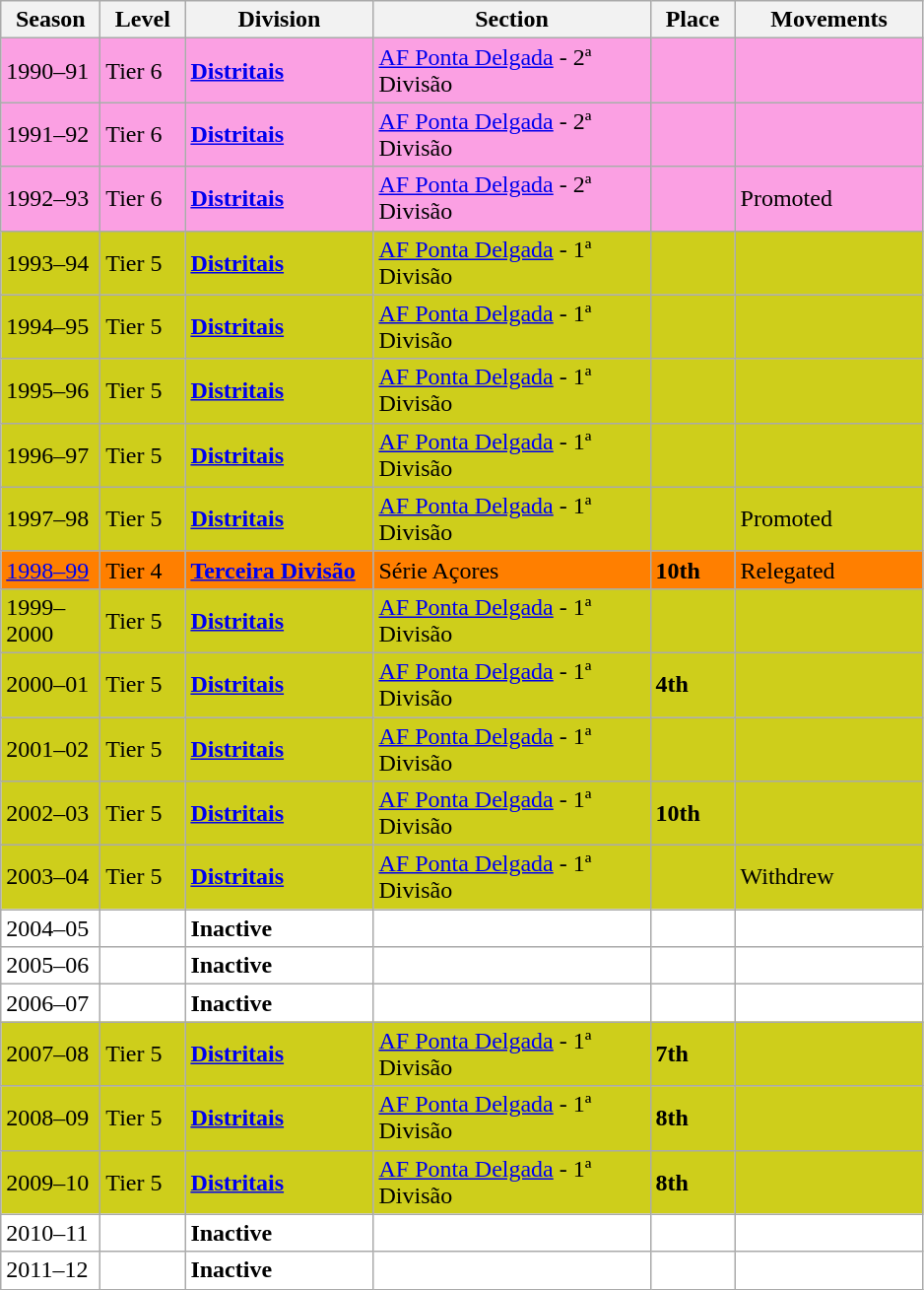<table class="wikitable" style="text-align: left;">
<tr>
<th style="width: 60px;"><strong>Season</strong></th>
<th style="width: 50px;"><strong>Level</strong></th>
<th style="width: 120px;"><strong>Division</strong></th>
<th style="width: 180px;"><strong>Section</strong></th>
<th style="width: 50px;"><strong>Place</strong></th>
<th style="width: 120px;"><strong>Movements</strong></th>
</tr>
<tr>
<td style="background:#FBA0E3;">1990–91</td>
<td style="background:#FBA0E3;">Tier 6</td>
<td style="background:#FBA0E3;"><strong><a href='#'>Distritais</a></strong></td>
<td style="background:#FBA0E3;"><a href='#'>AF Ponta Delgada</a> - 2ª Divisão</td>
<td style="background:#FBA0E3;"></td>
<td style="background:#FBA0E3;"></td>
</tr>
<tr>
<td style="background:#FBA0E3;">1991–92</td>
<td style="background:#FBA0E3;">Tier 6</td>
<td style="background:#FBA0E3;"><strong><a href='#'>Distritais</a></strong></td>
<td style="background:#FBA0E3;"><a href='#'>AF Ponta Delgada</a> - 2ª Divisão</td>
<td style="background:#FBA0E3;"></td>
<td style="background:#FBA0E3;"></td>
</tr>
<tr>
<td style="background:#FBA0E3;">1992–93</td>
<td style="background:#FBA0E3;">Tier 6</td>
<td style="background:#FBA0E3;"><strong><a href='#'>Distritais</a></strong></td>
<td style="background:#FBA0E3;"><a href='#'>AF Ponta Delgada</a> - 2ª Divisão</td>
<td style="background:#FBA0E3;"></td>
<td style="background:#FBA0E3;">Promoted</td>
</tr>
<tr>
<td style="background:#CECE1B;">1993–94</td>
<td style="background:#CECE1B;">Tier 5</td>
<td style="background:#CECE1B;"><strong><a href='#'>Distritais</a></strong></td>
<td style="background:#CECE1B;"><a href='#'>AF Ponta Delgada</a> - 1ª Divisão</td>
<td style="background:#CECE1B;"></td>
<td style="background:#CECE1B;"></td>
</tr>
<tr>
<td style="background:#CECE1B;">1994–95</td>
<td style="background:#CECE1B;">Tier 5</td>
<td style="background:#CECE1B;"><strong><a href='#'>Distritais</a></strong></td>
<td style="background:#CECE1B;"><a href='#'>AF Ponta Delgada</a> - 1ª Divisão</td>
<td style="background:#CECE1B;"></td>
<td style="background:#CECE1B;"></td>
</tr>
<tr>
<td style="background:#CECE1B;">1995–96</td>
<td style="background:#CECE1B;">Tier 5</td>
<td style="background:#CECE1B;"><strong><a href='#'>Distritais</a></strong></td>
<td style="background:#CECE1B;"><a href='#'>AF Ponta Delgada</a> - 1ª Divisão</td>
<td style="background:#CECE1B;"></td>
<td style="background:#CECE1B;"></td>
</tr>
<tr>
<td style="background:#CECE1B;">1996–97</td>
<td style="background:#CECE1B;">Tier 5</td>
<td style="background:#CECE1B;"><strong><a href='#'>Distritais</a></strong></td>
<td style="background:#CECE1B;"><a href='#'>AF Ponta Delgada</a> - 1ª Divisão</td>
<td style="background:#CECE1B;"></td>
<td style="background:#CECE1B;"></td>
</tr>
<tr>
<td style="background:#CECE1B;">1997–98</td>
<td style="background:#CECE1B;">Tier 5</td>
<td style="background:#CECE1B;"><strong><a href='#'>Distritais</a></strong></td>
<td style="background:#CECE1B;"><a href='#'>AF Ponta Delgada</a> - 1ª Divisão</td>
<td style="background:#CECE1B;"></td>
<td style="background:#CECE1B;">Promoted</td>
</tr>
<tr>
<td style="background:#FF7F00;"><a href='#'>1998–99</a></td>
<td style="background:#FF7F00;">Tier 4</td>
<td style="background:#FF7F00;"><strong><a href='#'>Terceira Divisão</a></strong></td>
<td style="background:#FF7F00;">Série Açores</td>
<td style="background:#FF7F00;"><strong>10th</strong></td>
<td style="background:#FF7F00;">Relegated</td>
</tr>
<tr>
<td style="background:#CECE1B;">1999–2000</td>
<td style="background:#CECE1B;">Tier 5</td>
<td style="background:#CECE1B;"><strong><a href='#'>Distritais</a></strong></td>
<td style="background:#CECE1B;"><a href='#'>AF Ponta Delgada</a> - 1ª Divisão</td>
<td style="background:#CECE1B;"></td>
<td style="background:#CECE1B;"></td>
</tr>
<tr>
<td style="background:#CECE1B;">2000–01</td>
<td style="background:#CECE1B;">Tier 5</td>
<td style="background:#CECE1B;"><strong><a href='#'>Distritais</a></strong></td>
<td style="background:#CECE1B;"><a href='#'>AF Ponta Delgada</a> - 1ª Divisão</td>
<td style="background:#CECE1B;"><strong>4th</strong></td>
<td style="background:#CECE1B;"></td>
</tr>
<tr>
<td style="background:#CECE1B;">2001–02</td>
<td style="background:#CECE1B;">Tier 5</td>
<td style="background:#CECE1B;"><strong><a href='#'>Distritais</a></strong></td>
<td style="background:#CECE1B;"><a href='#'>AF Ponta Delgada</a> - 1ª Divisão</td>
<td style="background:#CECE1B;"></td>
<td style="background:#CECE1B;"></td>
</tr>
<tr>
<td style="background:#CECE1B;">2002–03</td>
<td style="background:#CECE1B;">Tier 5</td>
<td style="background:#CECE1B;"><strong><a href='#'>Distritais</a></strong></td>
<td style="background:#CECE1B;"><a href='#'>AF Ponta Delgada</a> - 1ª Divisão</td>
<td style="background:#CECE1B;"><strong>10th</strong></td>
<td style="background:#CECE1B;"></td>
</tr>
<tr>
<td style="background:#CECE1B;">2003–04</td>
<td style="background:#CECE1B;">Tier 5</td>
<td style="background:#CECE1B;"><strong><a href='#'>Distritais</a></strong></td>
<td style="background:#CECE1B;"><a href='#'>AF Ponta Delgada</a> - 1ª Divisão</td>
<td style="background:#CECE1B;"></td>
<td style="background:#CECE1B;">Withdrew</td>
</tr>
<tr>
<td style="background:#FFFFFF;">2004–05</td>
<td style="background:#FFFFFF;"></td>
<td style="background:#FFFFFF;"><strong>Inactive</strong></td>
<td style="background:#FFFFFF;"></td>
<td style="background:#FFFFFF;"></td>
<td style="background:#FFFFFF;"></td>
</tr>
<tr>
<td style="background:#FFFFFF;">2005–06</td>
<td style="background:#FFFFFF;"></td>
<td style="background:#FFFFFF;"><strong>Inactive</strong></td>
<td style="background:#FFFFFF;"></td>
<td style="background:#FFFFFF;"></td>
<td style="background:#FFFFFF;"></td>
</tr>
<tr>
<td style="background:#FFFFFF;">2006–07</td>
<td style="background:#FFFFFF;"></td>
<td style="background:#FFFFFF;"><strong>Inactive</strong></td>
<td style="background:#FFFFFF;"></td>
<td style="background:#FFFFFF;"></td>
<td style="background:#FFFFFF;"></td>
</tr>
<tr>
<td style="background:#CECE1B;">2007–08</td>
<td style="background:#CECE1B;">Tier 5</td>
<td style="background:#CECE1B;"><strong><a href='#'>Distritais</a></strong></td>
<td style="background:#CECE1B;"><a href='#'>AF Ponta Delgada</a> - 1ª Divisão</td>
<td style="background:#CECE1B;"><strong>7th</strong></td>
<td style="background:#CECE1B;"></td>
</tr>
<tr>
<td style="background:#CECE1B;">2008–09</td>
<td style="background:#CECE1B;">Tier 5</td>
<td style="background:#CECE1B;"><strong><a href='#'>Distritais</a></strong></td>
<td style="background:#CECE1B;"><a href='#'>AF Ponta Delgada</a> - 1ª Divisão</td>
<td style="background:#CECE1B;"><strong>8th</strong></td>
<td style="background:#CECE1B;"></td>
</tr>
<tr>
<td style="background:#CECE1B;">2009–10</td>
<td style="background:#CECE1B;">Tier 5</td>
<td style="background:#CECE1B;"><strong><a href='#'>Distritais</a></strong></td>
<td style="background:#CECE1B;"><a href='#'>AF Ponta Delgada</a> - 1ª Divisão</td>
<td style="background:#CECE1B;"><strong>8th</strong></td>
<td style="background:#CECE1B;"></td>
</tr>
<tr>
<td style="background:#FFFFFF;">2010–11</td>
<td style="background:#FFFFFF;"></td>
<td style="background:#FFFFFF;"><strong>Inactive</strong></td>
<td style="background:#FFFFFF;"></td>
<td style="background:#FFFFFF;"></td>
<td style="background:#FFFFFF;"></td>
</tr>
<tr>
<td style="background:#FFFFFF;">2011–12</td>
<td style="background:#FFFFFF;"></td>
<td style="background:#FFFFFF;"><strong>Inactive</strong></td>
<td style="background:#FFFFFF;"></td>
<td style="background:#FFFFFF;"></td>
<td style="background:#FFFFFF;"></td>
</tr>
</table>
